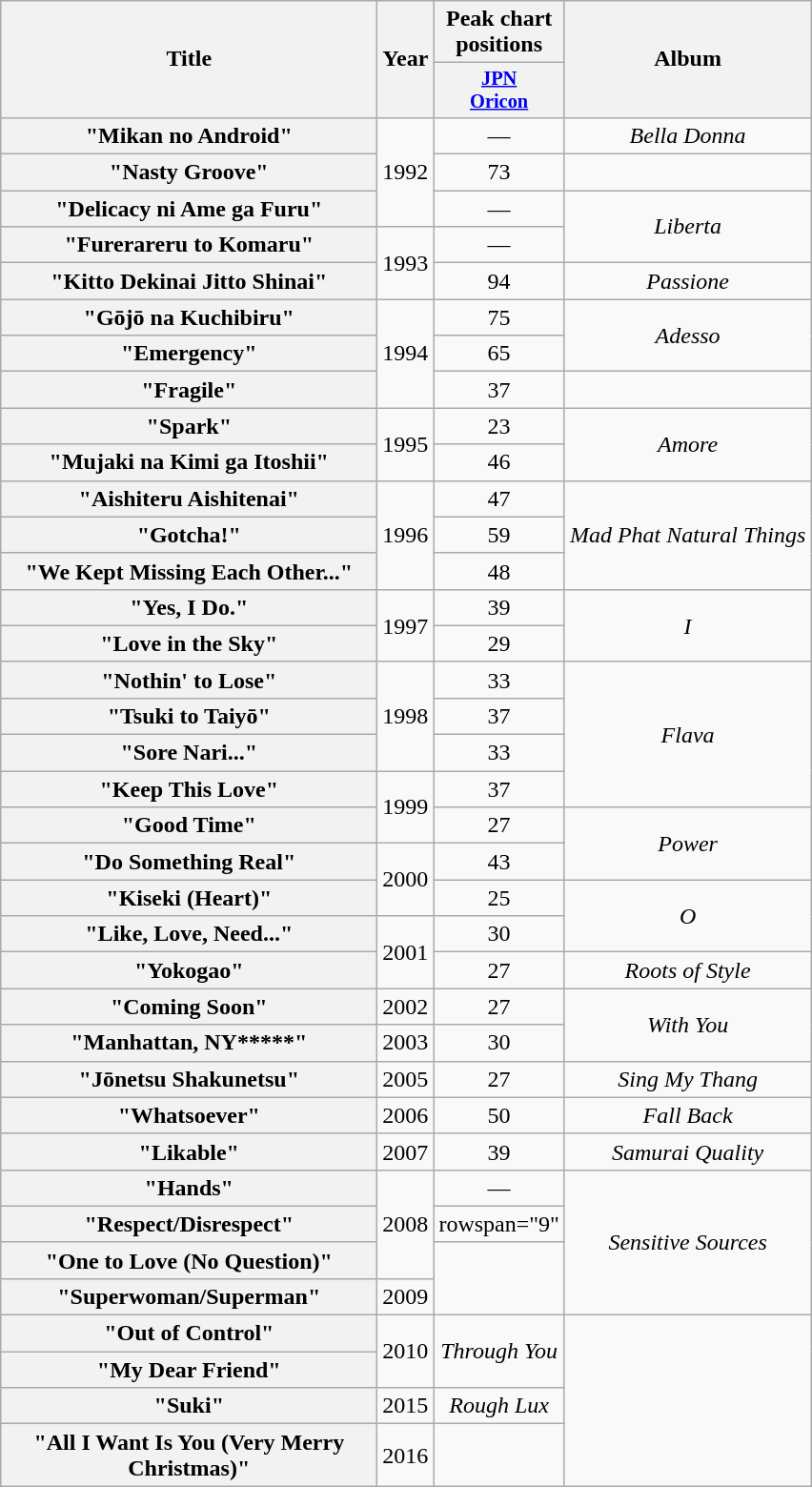<table class="wikitable plainrowheaders" style="text-align:center;">
<tr>
<th scope="col" rowspan="2" style="width:16em;">Title</th>
<th scope="col" rowspan="2">Year</th>
<th scope="col" colspan="1">Peak chart positions</th>
<th scope="col" rowspan="2">Album</th>
</tr>
<tr>
<th style="width:3em;font-size:85%"><a href='#'>JPN<br>Oricon</a></th>
</tr>
<tr>
<th scope="row">"Mikan no Android"</th>
<td rowspan="3">1992</td>
<td>—</td>
<td><em>Bella Donna</em></td>
</tr>
<tr>
<th scope="row">"Nasty Groove"</th>
<td>73</td>
<td></td>
</tr>
<tr>
<th scope="row">"Delicacy ni Ame ga Furu"</th>
<td>—</td>
<td rowspan="2"><em>Liberta</em></td>
</tr>
<tr>
<th scope="row">"Furerareru to Komaru"</th>
<td rowspan="2">1993</td>
<td>—</td>
</tr>
<tr>
<th scope="row">"Kitto Dekinai Jitto Shinai"</th>
<td>94</td>
<td><em>Passione</em></td>
</tr>
<tr>
<th scope="row">"Gōjō na Kuchibiru"</th>
<td rowspan="3">1994</td>
<td>75</td>
<td rowspan="2"><em>Adesso</em></td>
</tr>
<tr>
<th scope="row">"Emergency"</th>
<td>65</td>
</tr>
<tr>
<th scope="row">"Fragile"</th>
<td>37</td>
<td></td>
</tr>
<tr>
<th scope="row">"Spark"</th>
<td rowspan="2">1995</td>
<td>23</td>
<td rowspan="2"><em>Amore</em></td>
</tr>
<tr>
<th scope="row">"Mujaki na Kimi ga Itoshii"</th>
<td>46</td>
</tr>
<tr>
<th scope="row">"Aishiteru Aishitenai"</th>
<td rowspan="3">1996</td>
<td>47</td>
<td rowspan="3"><em>Mad Phat Natural Things</em></td>
</tr>
<tr>
<th scope="row">"Gotcha!"</th>
<td>59</td>
</tr>
<tr>
<th scope="row">"We Kept Missing Each Other..."</th>
<td>48</td>
</tr>
<tr>
<th scope="row">"Yes, I Do."<br></th>
<td rowspan="2">1997</td>
<td>39</td>
<td rowspan="2"><em>I</em></td>
</tr>
<tr>
<th scope="row">"Love in the Sky"</th>
<td>29</td>
</tr>
<tr>
<th scope="row">"Nothin' to Lose"</th>
<td rowspan="3">1998</td>
<td>33</td>
<td rowspan="4"><em>Flava</em></td>
</tr>
<tr>
<th scope="row">"Tsuki to Taiyō"</th>
<td>37</td>
</tr>
<tr>
<th scope="row">"Sore Nari..."</th>
<td>33</td>
</tr>
<tr>
<th scope="row">"Keep This Love"</th>
<td rowspan="2">1999</td>
<td>37</td>
</tr>
<tr>
<th scope="row">"Good Time"</th>
<td>27</td>
<td rowspan="2"><em>Power</em></td>
</tr>
<tr>
<th scope="row">"Do Something Real"</th>
<td rowspan="2">2000</td>
<td>43</td>
</tr>
<tr>
<th scope="row">"Kiseki (Heart)"</th>
<td>25</td>
<td rowspan="2"><em>O</em></td>
</tr>
<tr>
<th scope="row">"Like, Love, Need..."</th>
<td rowspan="2">2001</td>
<td>30</td>
</tr>
<tr>
<th scope="row">"Yokogao"</th>
<td>27</td>
<td><em>Roots of Style</em></td>
</tr>
<tr>
<th scope="row">"Coming Soon"</th>
<td>2002</td>
<td>27</td>
<td rowspan="2"><em>With You</em></td>
</tr>
<tr>
<th scope="row">"Manhattan, NY*****"</th>
<td>2003</td>
<td>30</td>
</tr>
<tr>
<th scope="row">"Jōnetsu Shakunetsu"</th>
<td>2005</td>
<td>27</td>
<td><em>Sing My Thang</em></td>
</tr>
<tr>
<th scope="row">"Whatsoever"</th>
<td>2006</td>
<td>50</td>
<td><em>Fall Back</em></td>
</tr>
<tr>
<th scope="row">"Likable"</th>
<td>2007</td>
<td>39</td>
<td><em>Samurai Quality</em></td>
</tr>
<tr>
<th scope="row">"Hands"</th>
<td rowspan="3">2008</td>
<td>—</td>
<td rowspan="4"><em>Sensitive Sources</em></td>
</tr>
<tr>
<th scope="row">"Respect/Disrespect"</th>
<td>rowspan="9" </td>
</tr>
<tr>
<th scope="row">"One to Love (No Question)"</th>
</tr>
<tr>
<th scope="row">"Superwoman/Superman"</th>
<td>2009</td>
</tr>
<tr>
<th scope="row">"Out of Control"</th>
<td rowspan="2">2010</td>
<td rowspan="2"><em>Through You</em></td>
</tr>
<tr>
<th scope="row">"My Dear Friend"</th>
</tr>
<tr>
<th scope="row">"Suki"</th>
<td>2015</td>
<td><em>Rough Lux</em></td>
</tr>
<tr>
<th scope="row">"All I Want Is You (Very Merry Christmas)"</th>
<td>2016</td>
<td></td>
</tr>
</table>
